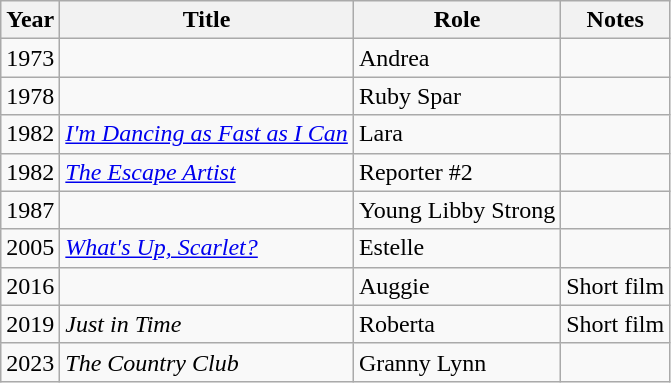<table class="wikitable sortable">
<tr>
<th>Year</th>
<th>Title</th>
<th>Role</th>
<th class="unsortable">Notes</th>
</tr>
<tr>
<td>1973</td>
<td><em></em></td>
<td>Andrea</td>
<td></td>
</tr>
<tr>
<td>1978</td>
<td><em></em></td>
<td>Ruby Spar</td>
<td></td>
</tr>
<tr>
<td>1982</td>
<td><em><a href='#'>I'm Dancing as Fast as I Can</a></em></td>
<td>Lara</td>
<td></td>
</tr>
<tr>
<td>1982</td>
<td><em><a href='#'>The Escape Artist</a></em></td>
<td>Reporter #2</td>
<td></td>
</tr>
<tr>
<td>1987</td>
<td><em></em></td>
<td>Young Libby Strong</td>
<td></td>
</tr>
<tr>
<td>2005</td>
<td><em><a href='#'>What's Up, Scarlet?</a></em></td>
<td>Estelle</td>
<td></td>
</tr>
<tr>
<td>2016</td>
<td><em></em></td>
<td>Auggie</td>
<td>Short film</td>
</tr>
<tr>
<td>2019</td>
<td><em>Just in Time</em></td>
<td>Roberta</td>
<td>Short film</td>
</tr>
<tr>
<td>2023</td>
<td><em>The Country Club</em></td>
<td>Granny Lynn</td>
<td></td>
</tr>
</table>
